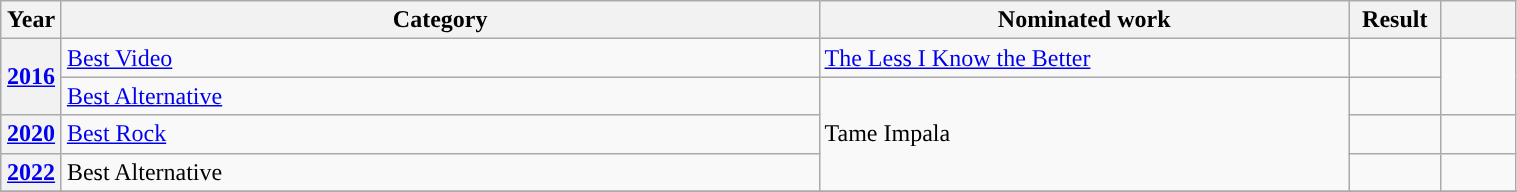<table class="wikitable plainrowheaders" style="width:80%;">
<tr>
<th scope="col" style="width:4%;">Year</th>
<th scope="col" style="width:50%;">Category</th>
<th scope="col" style="width:35%;">Nominated work</th>
<th scope="col" style="width:6%;">Result</th>
<th scope="col" style="width:6%;"></th>
</tr>
<tr>
<th scope="row" rowspan= "2"><a href='#'>2016</a></th>
<td><a href='#'>Best Video</a></td>
<td><a href='#'>The Less I Know the Better</a></td>
<td></td>
<td rowspan="2"></td>
</tr>
<tr>
<td><a href='#'>Best Alternative</a></td>
<td rowspan="3">Tame Impala</td>
<td></td>
</tr>
<tr>
<th scope="row"><a href='#'>2020</a></th>
<td><a href='#'>Best Rock</a></td>
<td></td>
<td></td>
</tr>
<tr>
<th scope="row"><a href='#'>2022</a></th>
<td>Best Alternative</td>
<td></td>
<td></td>
</tr>
<tr>
</tr>
</table>
